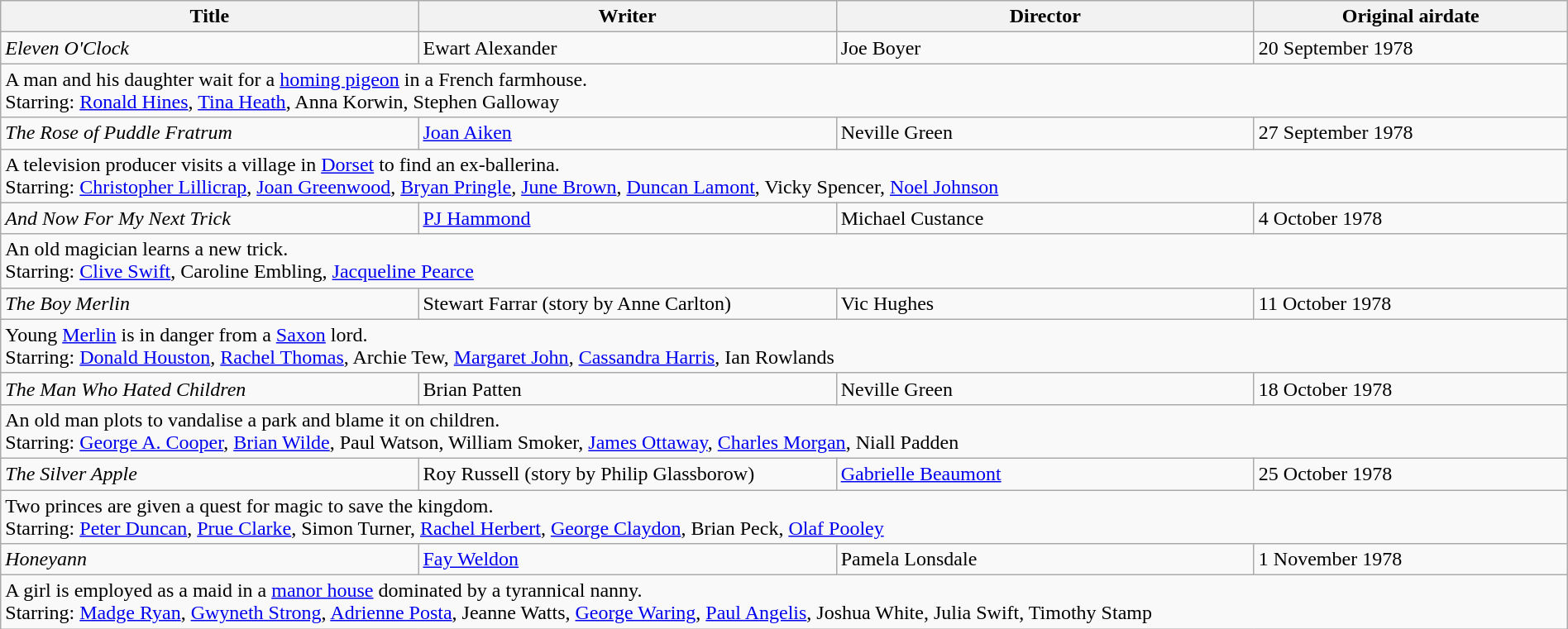<table class="wikitable" width=100% style="margin-right: 0;">
<tr>
<th width=20%>Title</th>
<th width=20%>Writer</th>
<th width=20%>Director</th>
<th width=15%>Original airdate</th>
</tr>
<tr>
<td><em>Eleven O'Clock</em></td>
<td>Ewart Alexander</td>
<td>Joe Boyer</td>
<td>20 September 1978</td>
</tr>
<tr>
<td colspan="5">A man and his daughter wait for a <a href='#'>homing pigeon</a> in a French farmhouse.<br>Starring: <a href='#'>Ronald Hines</a>, <a href='#'>Tina Heath</a>, Anna Korwin, Stephen Galloway</td>
</tr>
<tr>
<td><em>The Rose of Puddle Fratrum</em></td>
<td><a href='#'>Joan Aiken</a></td>
<td>Neville Green</td>
<td>27 September 1978</td>
</tr>
<tr>
<td colspan="5">A television producer visits a village in <a href='#'>Dorset</a> to find an ex-ballerina.<br>Starring: <a href='#'>Christopher Lillicrap</a>, <a href='#'>Joan Greenwood</a>, <a href='#'>Bryan Pringle</a>, <a href='#'>June Brown</a>, <a href='#'>Duncan Lamont</a>, Vicky Spencer, <a href='#'>Noel Johnson</a></td>
</tr>
<tr>
<td><em>And Now For My Next Trick</em></td>
<td><a href='#'>PJ Hammond</a></td>
<td>Michael Custance</td>
<td>4 October 1978</td>
</tr>
<tr>
<td colspan="5">An old magician learns a new trick.<br>Starring: <a href='#'>Clive Swift</a>, Caroline Embling, <a href='#'>Jacqueline Pearce</a></td>
</tr>
<tr>
<td><em>The Boy Merlin</em></td>
<td>Stewart Farrar (story by Anne Carlton)</td>
<td>Vic Hughes</td>
<td>11 October 1978</td>
</tr>
<tr>
<td colspan="5">Young <a href='#'>Merlin</a> is in danger from a <a href='#'>Saxon</a> lord.<br>Starring: <a href='#'>Donald Houston</a>, <a href='#'>Rachel Thomas</a>, Archie Tew, <a href='#'>Margaret John</a>, <a href='#'>Cassandra Harris</a>, Ian Rowlands</td>
</tr>
<tr>
<td><em>The Man Who Hated Children</em></td>
<td>Brian Patten</td>
<td>Neville Green</td>
<td>18 October 1978</td>
</tr>
<tr>
<td colspan="5">An old man plots to vandalise a park and blame it on children.<br>Starring: <a href='#'>George A. Cooper</a>, <a href='#'>Brian Wilde</a>, Paul Watson, William Smoker, <a href='#'>James Ottaway</a>, <a href='#'>Charles Morgan</a>, Niall Padden</td>
</tr>
<tr>
<td><em>The Silver Apple</em></td>
<td>Roy Russell (story by Philip Glassborow)</td>
<td><a href='#'>Gabrielle Beaumont</a></td>
<td>25 October 1978</td>
</tr>
<tr>
<td colspan="5">Two princes are given a quest for magic to save the kingdom.<br>Starring: <a href='#'>Peter Duncan</a>, <a href='#'>Prue Clarke</a>, Simon Turner, <a href='#'>Rachel Herbert</a>, <a href='#'>George Claydon</a>, Brian Peck, <a href='#'>Olaf Pooley</a></td>
</tr>
<tr>
<td><em>Honeyann</em></td>
<td><a href='#'>Fay Weldon</a></td>
<td>Pamela Lonsdale</td>
<td>1 November 1978</td>
</tr>
<tr>
<td colspan="5">A girl is employed as a maid in a <a href='#'>manor house</a> dominated by a tyrannical nanny.<br>Starring: <a href='#'>Madge Ryan</a>, <a href='#'>Gwyneth Strong</a>, <a href='#'>Adrienne Posta</a>, Jeanne Watts, <a href='#'>George Waring</a>, <a href='#'>Paul Angelis</a>, Joshua White, Julia Swift, Timothy Stamp</td>
</tr>
</table>
